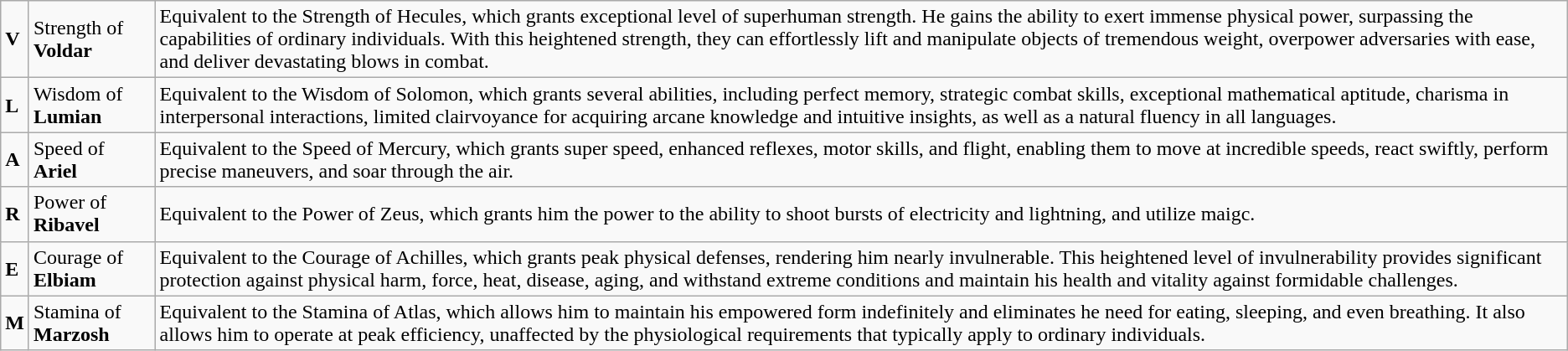<table class="wikitable">
<tr>
<td><strong>V</strong></td>
<td>Strength of <strong>Voldar</strong></td>
<td>Equivalent to the Strength of Hecules, which grants  exceptional level of superhuman strength. He gains the ability to exert immense physical power, surpassing the capabilities of ordinary individuals. With this heightened strength, they can effortlessly lift and manipulate objects of tremendous weight, overpower adversaries with ease, and deliver devastating blows in combat.</td>
</tr>
<tr>
<td><strong>L</strong></td>
<td>Wisdom of <strong>Lumian</strong></td>
<td>Equivalent to the Wisdom of Solomon, which grants several abilities, including perfect memory, strategic combat skills, exceptional mathematical aptitude, charisma in interpersonal interactions, limited clairvoyance for acquiring arcane knowledge and intuitive insights, as well as a natural fluency in all languages.</td>
</tr>
<tr>
<td><strong>A</strong></td>
<td>Speed of <strong>Ariel</strong></td>
<td>Equivalent to the Speed of Mercury, which grants super speed, enhanced reflexes, motor skills, and flight, enabling them to move at incredible speeds, react swiftly, perform precise maneuvers, and soar through the air.</td>
</tr>
<tr>
<td><strong>R</strong></td>
<td>Power of <strong>Ribavel</strong></td>
<td>Equivalent to the Power of Zeus, which grants him the power to the ability to shoot bursts of electricity and lightning, and utilize maigc.</td>
</tr>
<tr>
<td><strong>E</strong></td>
<td>Courage of <strong>Elbiam</strong></td>
<td>Equivalent to the Courage of Achilles, which grants peak physical defenses, rendering him nearly invulnerable. This heightened level of invulnerability provides significant protection against physical harm, force, heat, disease, aging, and withstand extreme conditions and maintain his health and vitality against formidable challenges.</td>
</tr>
<tr>
<td><strong>M</strong></td>
<td>Stamina of <strong>Marzosh</strong></td>
<td>Equivalent to the Stamina of Atlas, which allows him to maintain his empowered form indefinitely and eliminates he need for eating, sleeping, and even breathing. It also allows him to operate at peak efficiency, unaffected by the physiological requirements that typically apply to ordinary individuals.</td>
</tr>
</table>
